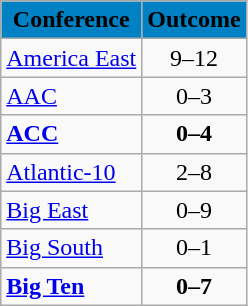<table class="wikitable" style="white-space:nowrap; font-size:100%;">
<tr>
<th style="text-align:center; background:#0081C4;">Conference</th>
<th style="text-align:center; background:#0081C4;">Outcome</th>
</tr>
<tr>
<td><a href='#'>America East</a></td>
<td align=center>9–12</td>
</tr>
<tr>
<td><a href='#'>AAC</a></td>
<td align=center>0–3</td>
</tr>
<tr>
<td><strong><a href='#'>ACC</a></strong></td>
<td align=center><strong>0–4</strong></td>
</tr>
<tr>
<td><a href='#'>Atlantic-10</a></td>
<td align=center>2–8</td>
</tr>
<tr>
<td><a href='#'>Big East</a></td>
<td align=center>0–9</td>
</tr>
<tr>
<td><a href='#'>Big South</a></td>
<td align=center>0–1</td>
</tr>
<tr>
<td><strong><a href='#'>Big Ten</a></strong></td>
<td align=center><strong>0–7</strong></td>
</tr>
</table>
